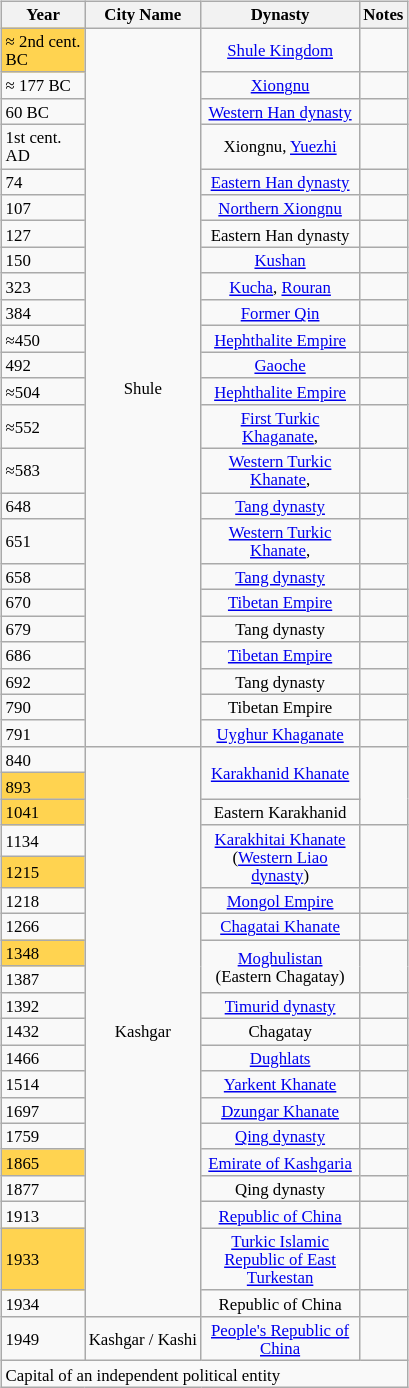<table class="wikitable" style="font-size:70%; float:right; clear:right; margin-left:1em;">
<tr>
<th>Year</th>
<th>City Name</th>
<th style="width: 100px">Dynasty</th>
<th>Notes</th>
</tr>
<tr>
<td style="background:#FFD350;">≈ 2nd cent.<br>BC</td>
<td rowspan=24, style="text-align: center;">Shule</td>
<td style="text-align: center;"><a href='#'>Shule Kingdom</a></td>
<td></td>
</tr>
<tr>
<td>≈ 177 BC</td>
<td style="text-align: center;"><a href='#'>Xiongnu</a></td>
<td></td>
</tr>
<tr>
<td>60 BC</td>
<td style="text-align: center;"><a href='#'>Western Han dynasty</a></td>
<td></td>
</tr>
<tr>
<td>1st cent.<br>AD</td>
<td style="text-align: center;">Xiongnu, <a href='#'>Yuezhi</a></td>
<td></td>
</tr>
<tr>
<td>74</td>
<td style="text-align: center;"><a href='#'>Eastern Han dynasty</a></td>
<td></td>
</tr>
<tr>
<td>107</td>
<td style="text-align: center;"><a href='#'>Northern Xiongnu</a></td>
<td></td>
</tr>
<tr>
<td>127</td>
<td style="text-align: center;">Eastern Han dynasty</td>
<td></td>
</tr>
<tr>
<td>150</td>
<td style="text-align: center;"><a href='#'>Kushan</a></td>
<td></td>
</tr>
<tr>
<td>323</td>
<td style="text-align: center;"><a href='#'>Kucha</a>, <a href='#'>Rouran</a></td>
<td></td>
</tr>
<tr>
<td>384</td>
<td style="text-align: center;"><a href='#'>Former Qin</a></td>
<td></td>
</tr>
<tr>
<td>≈450</td>
<td style="text-align: center;"><a href='#'>Hephthalite Empire</a></td>
<td></td>
</tr>
<tr>
<td>492</td>
<td style="text-align: center;"><a href='#'>Gaoche</a></td>
<td></td>
</tr>
<tr>
<td>≈504</td>
<td style="text-align: center;"><a href='#'>Hephthalite Empire</a></td>
<td></td>
</tr>
<tr>
<td>≈552</td>
<td style="text-align: center;"><a href='#'>First Turkic Khaganate</a>,</td>
<td></td>
</tr>
<tr>
<td>≈583</td>
<td style="text-align: center;"><a href='#'>Western Turkic Khanate</a>,</td>
<td></td>
</tr>
<tr>
<td>648</td>
<td style="text-align: center;"><a href='#'>Tang dynasty</a></td>
<td></td>
</tr>
<tr>
<td>651</td>
<td style="text-align: center;"><a href='#'>Western Turkic Khanate</a>,</td>
<td></td>
</tr>
<tr>
<td>658</td>
<td style="text-align: center;"><a href='#'>Tang dynasty</a></td>
<td></td>
</tr>
<tr>
<td>670</td>
<td style="text-align: center;"><a href='#'>Tibetan Empire</a></td>
<td></td>
</tr>
<tr>
<td>679</td>
<td style="text-align: center;">Tang dynasty</td>
<td></td>
</tr>
<tr>
<td>686</td>
<td style="text-align: center;"><a href='#'>Tibetan Empire</a></td>
<td></td>
</tr>
<tr>
<td>692</td>
<td style="text-align: center;">Tang dynasty</td>
<td></td>
</tr>
<tr>
<td>790</td>
<td style="text-align: center;">Tibetan Empire</td>
<td></td>
</tr>
<tr>
<td>791</td>
<td style="text-align: center;"><a href='#'>Uyghur Khaganate</a></td>
<td></td>
</tr>
<tr>
<td>840</td>
<td rowspan=20, style="text-align: center;">Kashgar</td>
<td rowspan=2, style="text-align: center;"><a href='#'>Karakhanid Khanate</a></td>
<td rowspan=3></td>
</tr>
<tr>
<td style="background:#FFD350;">893</td>
</tr>
<tr>
<td style="background:#FFD350;">1041</td>
<td style="text-align: center;">Eastern Karakhanid</td>
</tr>
<tr>
<td>1134</td>
<td rowspan=2, style="text-align: center;"><a href='#'>Karakhitai Khanate</a><br>(<a href='#'>Western Liao dynasty</a>)</td>
<td rowspan=2></td>
</tr>
<tr>
<td style="background:#FFD350;">1215</td>
</tr>
<tr>
<td>1218</td>
<td style="text-align: center;"><a href='#'>Mongol Empire</a></td>
<td></td>
</tr>
<tr>
<td>1266</td>
<td style="text-align: center;"><a href='#'>Chagatai Khanate</a></td>
<td></td>
</tr>
<tr>
<td style="background:#FFD350;">1348</td>
<td rowspan=2, style="text-align: center;"><a href='#'>Moghulistan</a><br>(Eastern Chagatay)</td>
<td rowspan=2></td>
</tr>
<tr>
<td>1387</td>
</tr>
<tr>
<td>1392</td>
<td style="text-align: center;"><a href='#'>Timurid dynasty</a></td>
<td></td>
</tr>
<tr>
<td>1432</td>
<td style="text-align: center;">Chagatay</td>
<td></td>
</tr>
<tr>
<td>1466</td>
<td style="text-align: center;"><a href='#'>Dughlats</a></td>
<td></td>
</tr>
<tr>
<td>1514</td>
<td style="text-align: center;"><a href='#'>Yarkent Khanate</a></td>
<td></td>
</tr>
<tr>
<td>1697</td>
<td style="text-align: center;"><a href='#'>Dzungar Khanate</a></td>
<td></td>
</tr>
<tr>
<td>1759</td>
<td style="text-align: center;"><a href='#'>Qing dynasty</a></td>
<td></td>
</tr>
<tr>
<td style="background:#FFD350;">1865</td>
<td style="text-align: center;"><a href='#'>Emirate of Kashgaria</a></td>
<td></td>
</tr>
<tr>
<td>1877</td>
<td style="text-align: center;">Qing dynasty</td>
<td></td>
</tr>
<tr>
<td>1913</td>
<td style="text-align: center;"><a href='#'>Republic of China</a></td>
<td></td>
</tr>
<tr>
<td style="background:#FFD350;">1933</td>
<td style="text-align: center;"><a href='#'>Turkic Islamic Republic of East Turkestan</a></td>
<td></td>
</tr>
<tr>
<td>1934</td>
<td style="text-align: center;">Republic of China</td>
<td></td>
</tr>
<tr>
<td>1949</td>
<td style="text-align: center;">Kashgar / Kashi</td>
<td style="text-align: center;"><a href='#'>People's Republic of China</a></td>
<td></td>
</tr>
<tr>
<td colspan=4> Capital of an independent political entity</td>
</tr>
</table>
